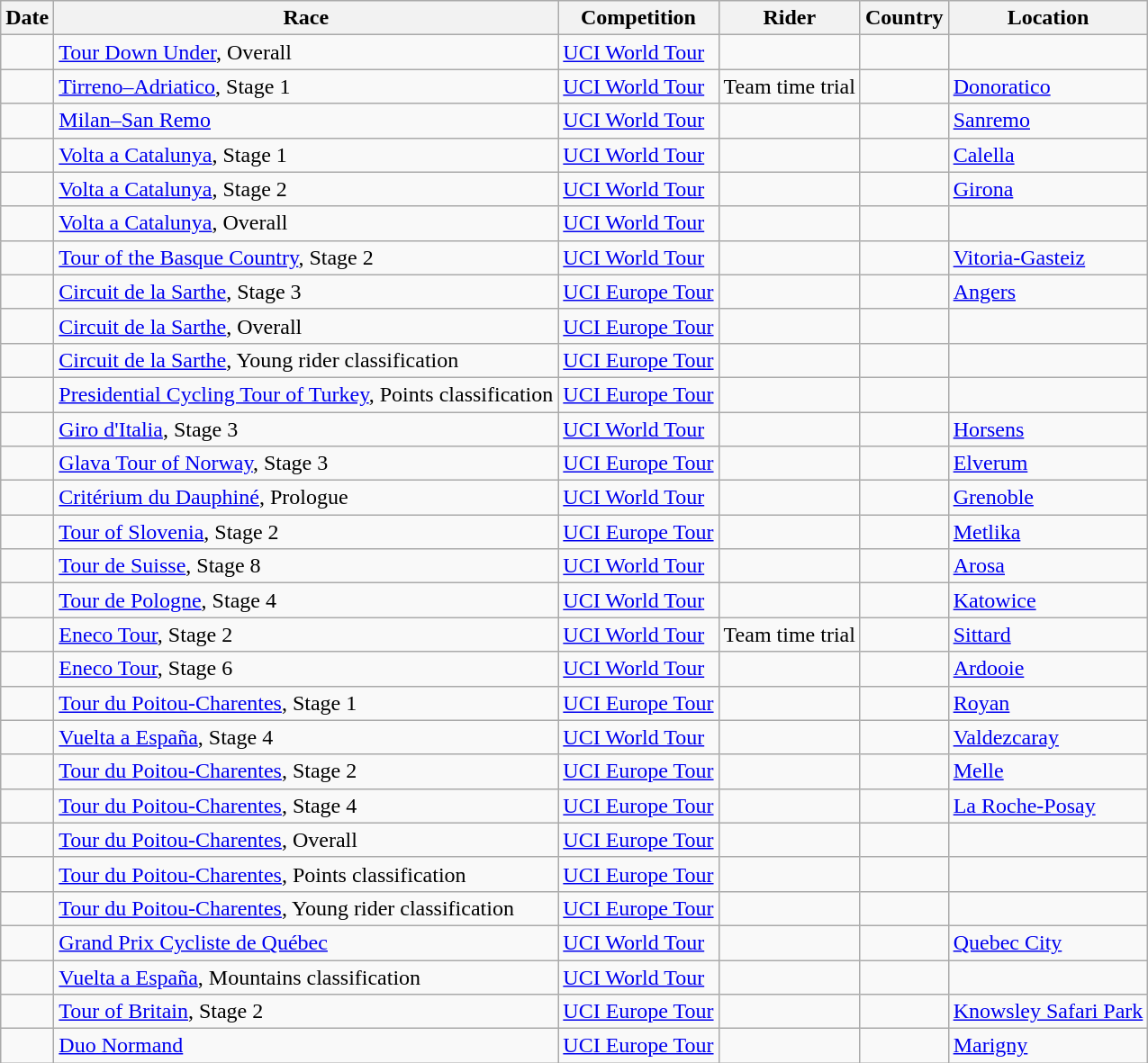<table class="wikitable sortable">
<tr>
<th>Date</th>
<th>Race</th>
<th>Competition</th>
<th>Rider</th>
<th>Country</th>
<th>Location</th>
</tr>
<tr>
<td></td>
<td><a href='#'>Tour Down Under</a>, Overall</td>
<td><a href='#'>UCI World Tour</a></td>
<td></td>
<td></td>
<td></td>
</tr>
<tr>
<td></td>
<td><a href='#'>Tirreno–Adriatico</a>, Stage 1</td>
<td><a href='#'>UCI World Tour</a></td>
<td>Team time trial</td>
<td></td>
<td><a href='#'>Donoratico</a></td>
</tr>
<tr>
<td></td>
<td><a href='#'>Milan–San Remo</a></td>
<td><a href='#'>UCI World Tour</a></td>
<td></td>
<td></td>
<td><a href='#'>Sanremo</a></td>
</tr>
<tr>
<td></td>
<td><a href='#'>Volta a Catalunya</a>, Stage 1</td>
<td><a href='#'>UCI World Tour</a></td>
<td></td>
<td></td>
<td><a href='#'>Calella</a></td>
</tr>
<tr>
<td></td>
<td><a href='#'>Volta a Catalunya</a>, Stage 2</td>
<td><a href='#'>UCI World Tour</a></td>
<td></td>
<td></td>
<td><a href='#'>Girona</a></td>
</tr>
<tr>
<td></td>
<td><a href='#'>Volta a Catalunya</a>, Overall</td>
<td><a href='#'>UCI World Tour</a></td>
<td></td>
<td></td>
<td></td>
</tr>
<tr>
<td></td>
<td><a href='#'>Tour of the Basque Country</a>, Stage 2</td>
<td><a href='#'>UCI World Tour</a></td>
<td></td>
<td></td>
<td><a href='#'>Vitoria-Gasteiz</a></td>
</tr>
<tr>
<td></td>
<td><a href='#'>Circuit de la Sarthe</a>, Stage 3</td>
<td><a href='#'>UCI Europe Tour</a></td>
<td></td>
<td></td>
<td><a href='#'>Angers</a></td>
</tr>
<tr>
<td></td>
<td><a href='#'>Circuit de la Sarthe</a>, Overall</td>
<td><a href='#'>UCI Europe Tour</a></td>
<td></td>
<td></td>
<td></td>
</tr>
<tr>
<td></td>
<td><a href='#'>Circuit de la Sarthe</a>, Young rider classification</td>
<td><a href='#'>UCI Europe Tour</a></td>
<td></td>
<td></td>
<td></td>
</tr>
<tr>
<td></td>
<td><a href='#'>Presidential Cycling Tour of Turkey</a>, Points classification</td>
<td><a href='#'>UCI Europe Tour</a></td>
<td></td>
<td></td>
<td></td>
</tr>
<tr>
<td></td>
<td><a href='#'>Giro d'Italia</a>, Stage 3</td>
<td><a href='#'>UCI World Tour</a></td>
<td></td>
<td></td>
<td><a href='#'>Horsens</a></td>
</tr>
<tr>
<td></td>
<td><a href='#'>Glava Tour of Norway</a>, Stage 3</td>
<td><a href='#'>UCI Europe Tour</a></td>
<td></td>
<td></td>
<td><a href='#'>Elverum</a></td>
</tr>
<tr>
<td></td>
<td><a href='#'>Critérium du Dauphiné</a>, Prologue</td>
<td><a href='#'>UCI World Tour</a></td>
<td></td>
<td></td>
<td><a href='#'>Grenoble</a></td>
</tr>
<tr>
<td></td>
<td><a href='#'>Tour of Slovenia</a>, Stage 2</td>
<td><a href='#'>UCI Europe Tour</a></td>
<td></td>
<td></td>
<td><a href='#'>Metlika</a></td>
</tr>
<tr>
<td></td>
<td><a href='#'>Tour de Suisse</a>, Stage 8</td>
<td><a href='#'>UCI World Tour</a></td>
<td></td>
<td></td>
<td><a href='#'>Arosa</a></td>
</tr>
<tr>
<td></td>
<td><a href='#'>Tour de Pologne</a>, Stage 4</td>
<td><a href='#'>UCI World Tour</a></td>
<td></td>
<td></td>
<td><a href='#'>Katowice</a></td>
</tr>
<tr>
<td></td>
<td><a href='#'>Eneco Tour</a>, Stage 2</td>
<td><a href='#'>UCI World Tour</a></td>
<td>Team time trial</td>
<td></td>
<td><a href='#'>Sittard</a></td>
</tr>
<tr>
<td></td>
<td><a href='#'>Eneco Tour</a>, Stage 6</td>
<td><a href='#'>UCI World Tour</a></td>
<td></td>
<td></td>
<td><a href='#'>Ardooie</a></td>
</tr>
<tr>
<td></td>
<td><a href='#'>Tour du Poitou-Charentes</a>, Stage 1</td>
<td><a href='#'>UCI Europe Tour</a></td>
<td></td>
<td></td>
<td><a href='#'>Royan</a></td>
</tr>
<tr>
<td></td>
<td><a href='#'>Vuelta a España</a>, Stage 4</td>
<td><a href='#'>UCI World Tour</a></td>
<td></td>
<td></td>
<td><a href='#'>Valdezcaray</a></td>
</tr>
<tr>
<td></td>
<td><a href='#'>Tour du Poitou-Charentes</a>, Stage 2</td>
<td><a href='#'>UCI Europe Tour</a></td>
<td></td>
<td></td>
<td><a href='#'>Melle</a></td>
</tr>
<tr>
<td></td>
<td><a href='#'>Tour du Poitou-Charentes</a>, Stage 4</td>
<td><a href='#'>UCI Europe Tour</a></td>
<td></td>
<td></td>
<td><a href='#'>La Roche-Posay</a></td>
</tr>
<tr>
<td></td>
<td><a href='#'>Tour du Poitou-Charentes</a>, Overall</td>
<td><a href='#'>UCI Europe Tour</a></td>
<td></td>
<td></td>
<td></td>
</tr>
<tr>
<td></td>
<td><a href='#'>Tour du Poitou-Charentes</a>, Points classification</td>
<td><a href='#'>UCI Europe Tour</a></td>
<td></td>
<td></td>
<td></td>
</tr>
<tr>
<td></td>
<td><a href='#'>Tour du Poitou-Charentes</a>, Young rider classification</td>
<td><a href='#'>UCI Europe Tour</a></td>
<td></td>
<td></td>
<td></td>
</tr>
<tr>
<td></td>
<td><a href='#'>Grand Prix Cycliste de Québec</a></td>
<td><a href='#'>UCI World Tour</a></td>
<td></td>
<td></td>
<td><a href='#'>Quebec City</a></td>
</tr>
<tr>
<td></td>
<td><a href='#'>Vuelta a España</a>, Mountains classification</td>
<td><a href='#'>UCI World Tour</a></td>
<td></td>
<td></td>
<td></td>
</tr>
<tr>
<td></td>
<td><a href='#'>Tour of Britain</a>, Stage 2</td>
<td><a href='#'>UCI Europe Tour</a></td>
<td></td>
<td></td>
<td><a href='#'>Knowsley Safari Park</a></td>
</tr>
<tr>
<td></td>
<td><a href='#'>Duo Normand</a></td>
<td><a href='#'>UCI Europe Tour</a></td>
<td><br></td>
<td></td>
<td><a href='#'>Marigny</a></td>
</tr>
</table>
